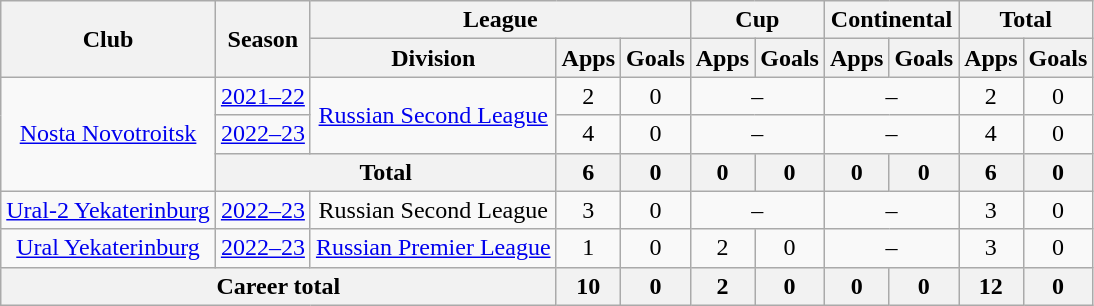<table class="wikitable" style="text-align:center">
<tr>
<th rowspan="2">Club</th>
<th rowspan="2">Season</th>
<th colspan="3">League</th>
<th colspan="2">Cup</th>
<th colspan="2">Continental</th>
<th colspan="2">Total</th>
</tr>
<tr>
<th>Division</th>
<th>Apps</th>
<th>Goals</th>
<th>Apps</th>
<th>Goals</th>
<th>Apps</th>
<th>Goals</th>
<th>Apps</th>
<th>Goals</th>
</tr>
<tr>
<td rowspan="3"><a href='#'>Nosta Novotroitsk</a></td>
<td><a href='#'>2021–22</a></td>
<td rowspan="2"><a href='#'>Russian Second League</a></td>
<td>2</td>
<td>0</td>
<td colspan="2">–</td>
<td colspan="2">–</td>
<td>2</td>
<td>0</td>
</tr>
<tr>
<td><a href='#'>2022–23</a></td>
<td>4</td>
<td>0</td>
<td colspan="2">–</td>
<td colspan="2">–</td>
<td>4</td>
<td>0</td>
</tr>
<tr>
<th colspan="2">Total</th>
<th>6</th>
<th>0</th>
<th>0</th>
<th>0</th>
<th>0</th>
<th>0</th>
<th>6</th>
<th>0</th>
</tr>
<tr>
<td><a href='#'>Ural-2 Yekaterinburg</a></td>
<td><a href='#'>2022–23</a></td>
<td>Russian Second League</td>
<td>3</td>
<td>0</td>
<td colspan="2">–</td>
<td colspan="2">–</td>
<td>3</td>
<td>0</td>
</tr>
<tr>
<td><a href='#'>Ural Yekaterinburg</a></td>
<td><a href='#'>2022–23</a></td>
<td><a href='#'>Russian Premier League</a></td>
<td>1</td>
<td>0</td>
<td>2</td>
<td>0</td>
<td colspan="2">–</td>
<td>3</td>
<td>0</td>
</tr>
<tr>
<th colspan="3">Career total</th>
<th>10</th>
<th>0</th>
<th>2</th>
<th>0</th>
<th>0</th>
<th>0</th>
<th>12</th>
<th>0</th>
</tr>
</table>
